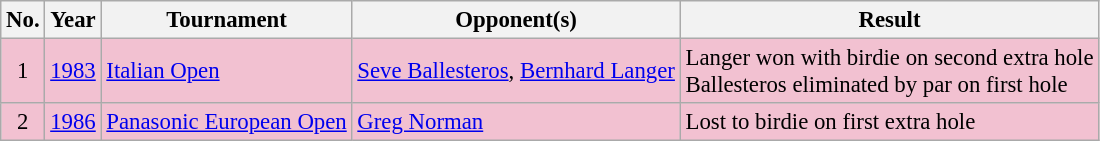<table class="wikitable" style="font-size:95%;">
<tr>
<th>No.</th>
<th>Year</th>
<th>Tournament</th>
<th>Opponent(s)</th>
<th>Result</th>
</tr>
<tr style="background:#F2C1D1;">
<td align=center>1</td>
<td><a href='#'>1983</a></td>
<td><a href='#'>Italian Open</a></td>
<td> <a href='#'>Seve Ballesteros</a>,  <a href='#'>Bernhard Langer</a></td>
<td>Langer won with birdie on second extra hole<br>Ballesteros eliminated by par on first hole</td>
</tr>
<tr style="background:#F2C1D1;">
<td align=center>2</td>
<td><a href='#'>1986</a></td>
<td><a href='#'>Panasonic European Open</a></td>
<td> <a href='#'>Greg Norman</a></td>
<td>Lost to birdie on first extra hole</td>
</tr>
</table>
